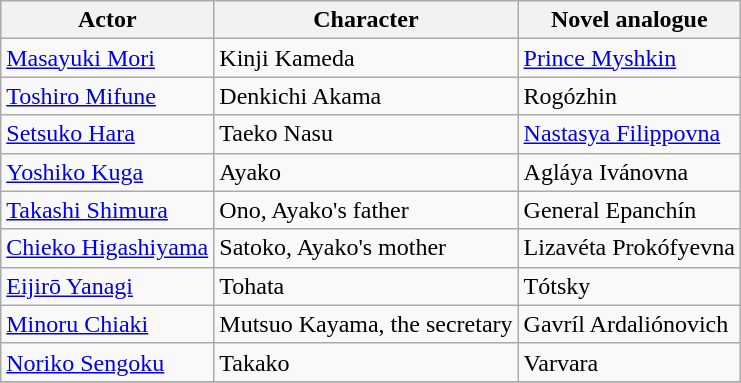<table class="wikitable sortable">
<tr>
<th>Actor</th>
<th>Character</th>
<th>Novel analogue</th>
</tr>
<tr>
<td><a href='#'>Masayuki Mori</a></td>
<td>Kinji Kameda</td>
<td><a href='#'>Prince Myshkin</a></td>
</tr>
<tr>
<td><a href='#'>Toshiro Mifune</a></td>
<td>Denkichi Akama</td>
<td>Rogózhin</td>
</tr>
<tr>
<td><a href='#'>Setsuko Hara</a></td>
<td>Taeko Nasu</td>
<td><a href='#'>Nastasya Filippovna</a></td>
</tr>
<tr>
<td><a href='#'>Yoshiko Kuga</a></td>
<td>Ayako</td>
<td>Agláya Ivánovna</td>
</tr>
<tr>
<td><a href='#'>Takashi Shimura</a></td>
<td>Ono, Ayako's father</td>
<td>General Epanchín</td>
</tr>
<tr>
<td><a href='#'>Chieko Higashiyama</a></td>
<td>Satoko, Ayako's mother</td>
<td>Lizavéta Prokófyevna</td>
</tr>
<tr>
<td><a href='#'>Eijirō Yanagi</a></td>
<td>Tohata</td>
<td>Tótsky</td>
</tr>
<tr>
<td><a href='#'>Minoru Chiaki</a></td>
<td>Mutsuo Kayama, the secretary</td>
<td>Gavríl Ardaliónovich</td>
</tr>
<tr>
<td><a href='#'>Noriko Sengoku</a></td>
<td>Takako</td>
<td>Varvara</td>
</tr>
<tr>
</tr>
</table>
